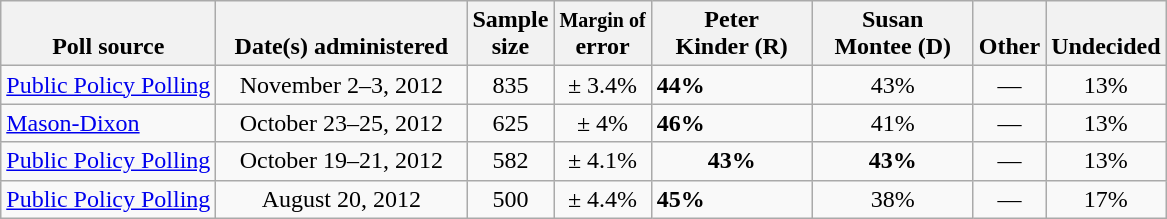<table class="wikitable">
<tr valign= bottom>
<th>Poll source</th>
<th style="width:160px;">Date(s) administered</th>
<th class=small>Sample<br>size</th>
<th><small>Margin of</small><br>error</th>
<th style="width:100px;">Peter<br>Kinder (R)</th>
<th style="width:100px;">Susan<br>Montee (D)</th>
<th>Other</th>
<th>Undecided</th>
</tr>
<tr>
<td><a href='#'>Public Policy Polling </a></td>
<td align=center>November 2–3, 2012</td>
<td align=center>835</td>
<td align=center>± 3.4%</td>
<td><strong>44%</strong></td>
<td align=center>43%</td>
<td align=center>—</td>
<td align=center>13%</td>
</tr>
<tr>
<td><a href='#'>Mason-Dixon</a></td>
<td align=center>October 23–25, 2012</td>
<td align=center>625</td>
<td align=center>± 4%</td>
<td><strong>46%</strong></td>
<td align=center>41%</td>
<td align=center>—</td>
<td align=center>13%</td>
</tr>
<tr>
<td><a href='#'>Public Policy Polling</a></td>
<td align=center>October 19–21, 2012</td>
<td align=center>582</td>
<td align=center>± 4.1%</td>
<td align=center><strong>43%</strong></td>
<td align=center><strong>43%</strong></td>
<td align=center>—</td>
<td align=center>13%</td>
</tr>
<tr>
<td><a href='#'>Public Policy Polling</a></td>
<td align=center>August 20, 2012</td>
<td align=center>500</td>
<td align=center>± 4.4%</td>
<td><strong>45%</strong></td>
<td align=center>38%</td>
<td align=center>—</td>
<td align=center>17%</td>
</tr>
</table>
